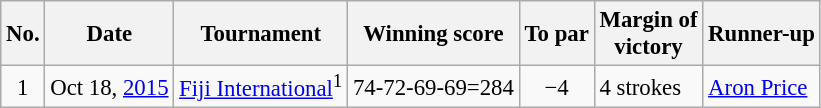<table class="wikitable" style="font-size:95%;">
<tr>
<th>No.</th>
<th>Date</th>
<th>Tournament</th>
<th>Winning score</th>
<th>To par</th>
<th>Margin of<br>victory</th>
<th>Runner-up</th>
</tr>
<tr>
<td align=center>1</td>
<td align=right>Oct 18, <a href='#'>2015</a></td>
<td><a href='#'>Fiji International</a><sup>1</sup></td>
<td align=right>74-72-69-69=284</td>
<td align=center>−4</td>
<td>4 strokes</td>
<td> <a href='#'>Aron Price</a></td>
</tr>
</table>
